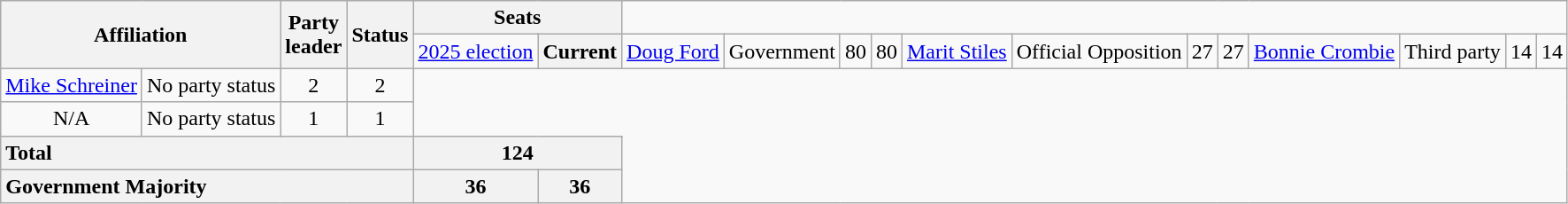<table class="wikitable" style="text-align:center;">
<tr>
<th rowspan=2 colspan=2>Affiliation</th>
<th rowspan=2>Party<br>leader</th>
<th rowspan=2>Status</th>
<th colspan=2>Seats</th>
</tr>
<tr>
<td><a href='#'>2025 election</a></td>
<th>Current<br></th>
<td><a href='#'>Doug Ford</a></td>
<td>Government</td>
<td>80</td>
<td>80<br></td>
<td><a href='#'>Marit Stiles</a></td>
<td>Official Opposition</td>
<td>27</td>
<td>27<br></td>
<td><a href='#'>Bonnie Crombie</a></td>
<td>Third party</td>
<td>14</td>
<td>14</td>
</tr>
<tr>
<td><a href='#'>Mike Schreiner</a></td>
<td>No party status</td>
<td>2</td>
<td>2</td>
</tr>
<tr>
<td>N/A</td>
<td>No party status</td>
<td>1</td>
<td>1</td>
</tr>
<tr>
<th colspan=4 style="text-align:left;">Total</th>
<th colspan=2>124</th>
</tr>
<tr>
<th colspan=4 style="text-align:left;">Government Majority</th>
<th>36</th>
<th>36</th>
</tr>
</table>
